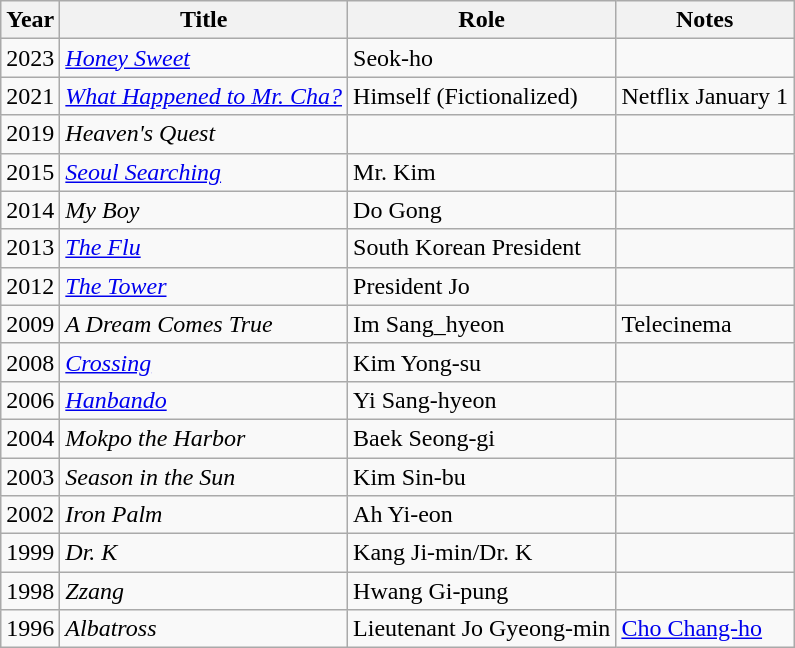<table class="wikitable">
<tr>
<th>Year</th>
<th>Title</th>
<th>Role</th>
<th>Notes</th>
</tr>
<tr>
<td>2023</td>
<td><em><a href='#'>Honey Sweet</a></em></td>
<td>Seok-ho</td>
<td></td>
</tr>
<tr>
<td>2021</td>
<td><em><a href='#'>What Happened to Mr. Cha?</a></em></td>
<td>Himself (Fictionalized)</td>
<td>Netflix January 1</td>
</tr>
<tr>
<td>2019</td>
<td><em>Heaven's Quest</em></td>
<td></td>
<td></td>
</tr>
<tr>
<td>2015</td>
<td><em><a href='#'>Seoul Searching</a></em></td>
<td>Mr. Kim</td>
<td></td>
</tr>
<tr>
<td>2014</td>
<td><em>My Boy</em></td>
<td>Do Gong</td>
<td></td>
</tr>
<tr>
<td>2013</td>
<td><em><a href='#'>The Flu</a></em></td>
<td>South Korean President</td>
<td></td>
</tr>
<tr>
<td>2012</td>
<td><em><a href='#'>The Tower</a></em></td>
<td>President Jo</td>
<td></td>
</tr>
<tr>
<td>2009</td>
<td><em>A Dream Comes True</em></td>
<td>Im Sang_hyeon</td>
<td>Telecinema</td>
</tr>
<tr>
<td>2008</td>
<td><em><a href='#'>Crossing</a></em></td>
<td>Kim Yong-su</td>
<td></td>
</tr>
<tr>
<td>2006</td>
<td><em><a href='#'>Hanbando</a></em></td>
<td>Yi Sang-hyeon</td>
<td></td>
</tr>
<tr>
<td>2004</td>
<td><em>Mokpo the Harbor</em></td>
<td>Baek Seong-gi</td>
<td></td>
</tr>
<tr>
<td>2003</td>
<td><em>Season in the Sun</em></td>
<td>Kim Sin-bu</td>
<td></td>
</tr>
<tr>
<td>2002</td>
<td><em>Iron Palm</em></td>
<td>Ah Yi-eon</td>
<td></td>
</tr>
<tr>
<td>1999</td>
<td><em>Dr. K</em></td>
<td>Kang Ji-min/Dr. K</td>
<td></td>
</tr>
<tr>
<td>1998</td>
<td><em>Zzang</em></td>
<td>Hwang Gi-pung</td>
<td></td>
</tr>
<tr>
<td>1996</td>
<td><em>Albatross</em></td>
<td>Lieutenant Jo Gyeong-min</td>
<td><a href='#'>Cho Chang-ho</a></td>
</tr>
</table>
